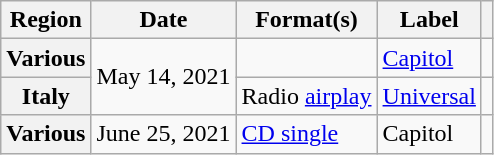<table class="wikitable plainrowheaders">
<tr>
<th scope="col">Region</th>
<th scope="col">Date</th>
<th scope="col">Format(s)</th>
<th scope="col">Label</th>
<th scope="col"></th>
</tr>
<tr>
<th scope="row">Various</th>
<td rowspan="2">May 14, 2021</td>
<td></td>
<td><a href='#'>Capitol</a></td>
<td align="center"></td>
</tr>
<tr>
<th scope="row">Italy</th>
<td>Radio <a href='#'>airplay</a></td>
<td><a href='#'>Universal</a></td>
<td align="center"></td>
</tr>
<tr>
<th scope="row">Various</th>
<td>June 25, 2021</td>
<td><a href='#'>CD single</a></td>
<td>Capitol</td>
<td align="center"></td>
</tr>
</table>
